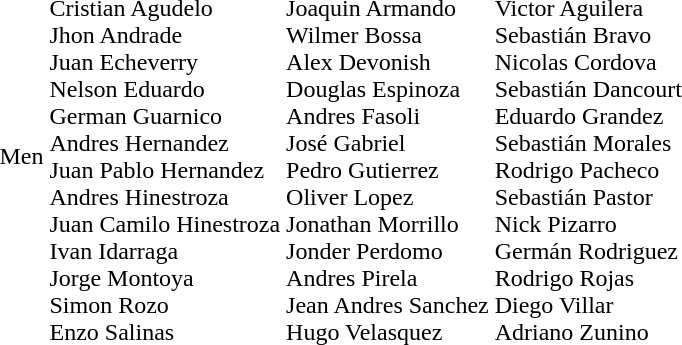<table>
<tr>
<td>Men</td>
<td nowrap><br>Cristian Agudelo<br>Jhon Andrade<br>Juan Echeverry<br>Nelson Eduardo<br>German Guarnico<br>Andres Hernandez<br>Juan Pablo Hernandez<br>Andres Hinestroza<br>Juan Camilo Hinestroza<br>Ivan Idarraga<br>Jorge Montoya<br>Simon Rozo<br>Enzo Salinas</td>
<td nowrap><br>Joaquin Armando<br>Wilmer Bossa<br>Alex Devonish<br>Douglas Espinoza<br>Andres Fasoli<br>José Gabriel<br>Pedro Gutierrez<br>Oliver Lopez<br>Jonathan Morrillo<br>Jonder Perdomo<br>Andres Pirela<br>Jean Andres Sanchez<br>Hugo Velasquez</td>
<td nowrap><br>Victor Aguilera<br>Sebastián Bravo<br>Nicolas Cordova<br>Sebastián Dancourt<br>Eduardo Grandez<br>Sebastián Morales<br>Rodrigo Pacheco<br>Sebastián Pastor<br>Nick Pizarro<br>Germán Rodriguez<br>Rodrigo Rojas<br>Diego Villar<br>Adriano Zunino</td>
</tr>
</table>
